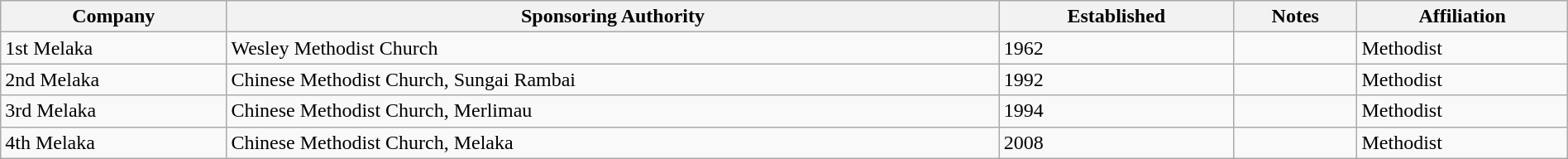<table class="wikitable sortable mw-collapsible mw-collapsed" width="100%">
<tr>
<th>Company</th>
<th>Sponsoring Authority</th>
<th>Established</th>
<th>Notes</th>
<th>Affiliation</th>
</tr>
<tr>
<td style="width=20%">1st Melaka</td>
<td style="width=30%">Wesley Methodist Church</td>
<td style="width=10%">1962</td>
<td style="width=20%"></td>
<td style="width=20%">Methodist</td>
</tr>
<tr>
<td>2nd Melaka</td>
<td>Chinese Methodist Church, Sungai Rambai</td>
<td>1992</td>
<td></td>
<td>Methodist</td>
</tr>
<tr>
<td>3rd Melaka</td>
<td>Chinese Methodist Church, Merlimau</td>
<td>1994</td>
<td></td>
<td>Methodist</td>
</tr>
<tr>
<td>4th Melaka</td>
<td>Chinese Methodist Church, Melaka</td>
<td>2008</td>
<td></td>
<td>Methodist</td>
</tr>
</table>
